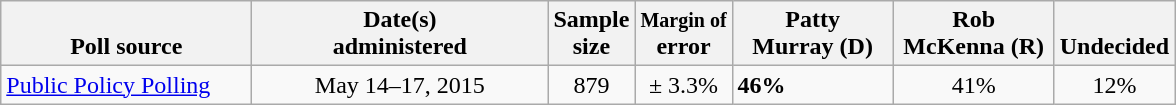<table class="wikitable">
<tr valign= bottom>
<th style="width:160px;">Poll source</th>
<th style="width:190px;">Date(s)<br>administered</th>
<th class=small>Sample<br>size</th>
<th><small>Margin of</small><br>error</th>
<th style="width:100px;">Patty<br>Murray (D)</th>
<th style="width:100px;">Rob<br>McKenna (R)</th>
<th>Undecided</th>
</tr>
<tr>
<td><a href='#'>Public Policy Polling</a></td>
<td align=center>May 14–17, 2015</td>
<td align=center>879</td>
<td align=center>± 3.3%</td>
<td><strong>46%</strong></td>
<td align=center>41%</td>
<td align=center>12%</td>
</tr>
</table>
